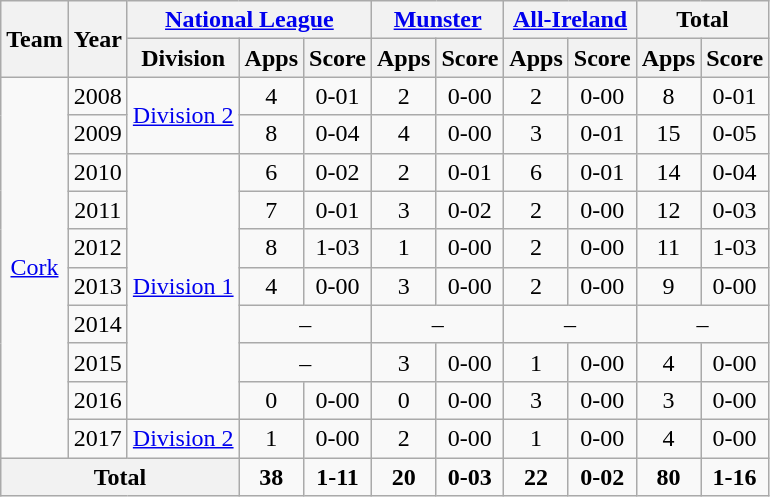<table class="wikitable" style="text-align:center">
<tr>
<th rowspan="2">Team</th>
<th rowspan="2">Year</th>
<th colspan="3"><a href='#'>National League</a></th>
<th colspan="2"><a href='#'>Munster</a></th>
<th colspan="2"><a href='#'>All-Ireland</a></th>
<th colspan="2">Total</th>
</tr>
<tr>
<th>Division</th>
<th>Apps</th>
<th>Score</th>
<th>Apps</th>
<th>Score</th>
<th>Apps</th>
<th>Score</th>
<th>Apps</th>
<th>Score</th>
</tr>
<tr>
<td rowspan="10"><a href='#'>Cork</a></td>
<td>2008</td>
<td rowspan="2"><a href='#'>Division 2</a></td>
<td>4</td>
<td>0-01</td>
<td>2</td>
<td>0-00</td>
<td>2</td>
<td>0-00</td>
<td>8</td>
<td>0-01</td>
</tr>
<tr>
<td>2009</td>
<td>8</td>
<td>0-04</td>
<td>4</td>
<td>0-00</td>
<td>3</td>
<td>0-01</td>
<td>15</td>
<td>0-05</td>
</tr>
<tr>
<td>2010</td>
<td rowspan="7"><a href='#'>Division 1</a></td>
<td>6</td>
<td>0-02</td>
<td>2</td>
<td>0-01</td>
<td>6</td>
<td>0-01</td>
<td>14</td>
<td>0-04</td>
</tr>
<tr>
<td>2011</td>
<td>7</td>
<td>0-01</td>
<td>3</td>
<td>0-02</td>
<td>2</td>
<td>0-00</td>
<td>12</td>
<td>0-03</td>
</tr>
<tr>
<td>2012</td>
<td>8</td>
<td>1-03</td>
<td>1</td>
<td>0-00</td>
<td>2</td>
<td>0-00</td>
<td>11</td>
<td>1-03</td>
</tr>
<tr>
<td>2013</td>
<td>4</td>
<td>0-00</td>
<td>3</td>
<td>0-00</td>
<td>2</td>
<td>0-00</td>
<td>9</td>
<td>0-00</td>
</tr>
<tr>
<td>2014</td>
<td colspan="2">–</td>
<td colspan="2">–</td>
<td colspan="2">–</td>
<td colspan="2">–</td>
</tr>
<tr>
<td>2015</td>
<td colspan="2">–</td>
<td>3</td>
<td>0-00</td>
<td>1</td>
<td>0-00</td>
<td>4</td>
<td>0-00</td>
</tr>
<tr>
<td>2016</td>
<td>0</td>
<td>0-00</td>
<td>0</td>
<td>0-00</td>
<td>3</td>
<td>0-00</td>
<td>3</td>
<td>0-00</td>
</tr>
<tr>
<td>2017</td>
<td rowspan="1"><a href='#'>Division 2</a></td>
<td>1</td>
<td>0-00</td>
<td>2</td>
<td>0-00</td>
<td>1</td>
<td>0-00</td>
<td>4</td>
<td>0-00</td>
</tr>
<tr>
<th colspan="3">Total</th>
<td><strong>38</strong></td>
<td><strong>1-11</strong></td>
<td><strong>20</strong></td>
<td><strong>0-03</strong></td>
<td><strong>22</strong></td>
<td><strong>0-02</strong></td>
<td><strong>80</strong></td>
<td><strong>1-16</strong></td>
</tr>
</table>
